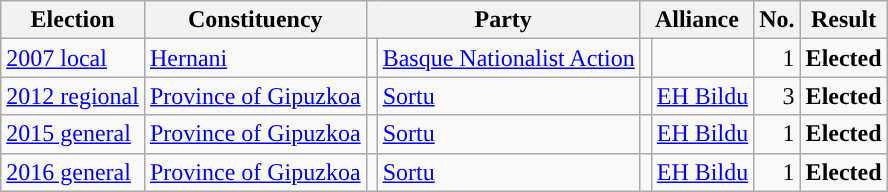<table class="wikitable" style="text-align:left;">
<tr>
<th scope=col>Election</th>
<th scope=col>Constituency</th>
<th scope=col colspan="2">Party</th>
<th scope=col colspan="2">Alliance</th>
<th scope=col>No.</th>
<th scope=col>Result</th>
</tr>
<tr>
<td><a href='#'>2007 local</a></td>
<td><a href='#'>Hernani</a></td>
<td style="background:"></td>
<td><a href='#'>Basque Nationalist Action</a></td>
<td></td>
<td></td>
<td align=right>1</td>
<td><strong>Elected</strong></td>
</tr>
<tr>
<td><a href='#'>2012 regional</a></td>
<td><a href='#'>Province of Gipuzkoa</a></td>
<td style="background:"></td>
<td><a href='#'>Sortu</a></td>
<td style="background:"></td>
<td><a href='#'>EH Bildu</a></td>
<td align=right>3</td>
<td><strong>Elected</strong></td>
</tr>
<tr>
<td><a href='#'>2015 general</a></td>
<td><a href='#'>Province of Gipuzkoa</a></td>
<td style="background:"></td>
<td><a href='#'>Sortu</a></td>
<td style="background:"></td>
<td><a href='#'>EH Bildu</a></td>
<td align=right>1</td>
<td><strong>Elected</strong></td>
</tr>
<tr>
<td><a href='#'>2016 general</a></td>
<td><a href='#'>Province of Gipuzkoa</a></td>
<td style="background:"></td>
<td><a href='#'>Sortu</a></td>
<td style="background:"></td>
<td><a href='#'>EH Bildu</a></td>
<td align=right>1</td>
<td><strong>Elected</strong></td>
</tr>
</table>
